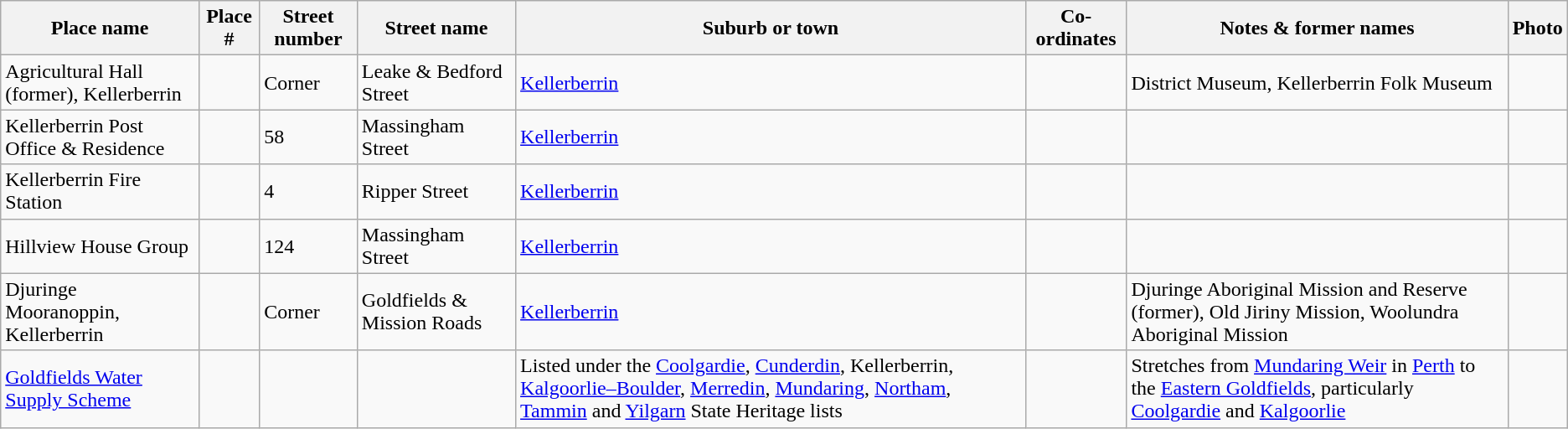<table class="wikitable sortable">
<tr>
<th>Place name</th>
<th>Place #</th>
<th>Street number</th>
<th>Street name</th>
<th>Suburb or town</th>
<th>Co-ordinates</th>
<th class="unsortable">Notes & former names</th>
<th class="unsortable">Photo</th>
</tr>
<tr>
<td>Agricultural Hall (former), Kellerberrin</td>
<td></td>
<td>Corner</td>
<td>Leake & Bedford Street</td>
<td><a href='#'>Kellerberrin</a></td>
<td></td>
<td>District Museum, Kellerberrin Folk Museum</td>
<td></td>
</tr>
<tr>
<td>Kellerberrin Post Office & Residence</td>
<td></td>
<td>58</td>
<td>Massingham Street</td>
<td><a href='#'>Kellerberrin</a></td>
<td></td>
<td></td>
<td></td>
</tr>
<tr>
<td>Kellerberrin Fire Station</td>
<td></td>
<td>4</td>
<td>Ripper Street</td>
<td><a href='#'>Kellerberrin</a></td>
<td></td>
<td></td>
<td></td>
</tr>
<tr>
<td>Hillview House Group</td>
<td></td>
<td>124</td>
<td>Massingham Street</td>
<td><a href='#'>Kellerberrin</a></td>
<td></td>
<td></td>
<td></td>
</tr>
<tr>
<td>Djuringe Mooranoppin, Kellerberrin</td>
<td></td>
<td>Corner</td>
<td>Goldfields & Mission Roads</td>
<td><a href='#'>Kellerberrin</a></td>
<td></td>
<td>Djuringe Aboriginal Mission and Reserve (former), Old Jiriny Mission, Woolundra Aboriginal Mission</td>
<td></td>
</tr>
<tr>
<td><a href='#'>Goldfields Water Supply Scheme</a></td>
<td></td>
<td></td>
<td></td>
<td>Listed under the <a href='#'>Coolgardie</a>, <a href='#'>Cunderdin</a>, Kellerberrin, <a href='#'>Kalgoorlie–Boulder</a>, <a href='#'>Merredin</a>, <a href='#'>Mundaring</a>, <a href='#'>Northam</a>, <a href='#'>Tammin</a> and <a href='#'>Yilgarn</a> State Heritage lists</td>
<td></td>
<td>Stretches from <a href='#'>Mundaring Weir</a> in <a href='#'>Perth</a> to the <a href='#'>Eastern Goldfields</a>, particularly <a href='#'>Coolgardie</a> and <a href='#'>Kalgoorlie</a></td>
<td></td>
</tr>
</table>
